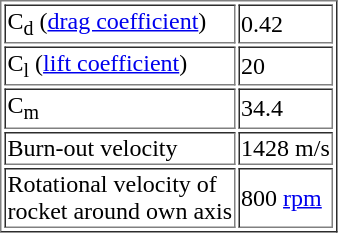<table border="1">
<tr>
<td>C<sub>d</sub> (<a href='#'>drag coefficient</a>)</td>
<td>0.42</td>
</tr>
<tr>
<td>C<sub>l</sub> (<a href='#'>lift coefficient</a>)</td>
<td>20</td>
</tr>
<tr>
<td>C<sub>m</sub></td>
<td>34.4</td>
</tr>
<tr>
<td>Burn-out velocity</td>
<td>1428 m/s</td>
</tr>
<tr>
<td>Rotational velocity of<br>rocket around own axis</td>
<td>800 <a href='#'>rpm</a></td>
</tr>
</table>
